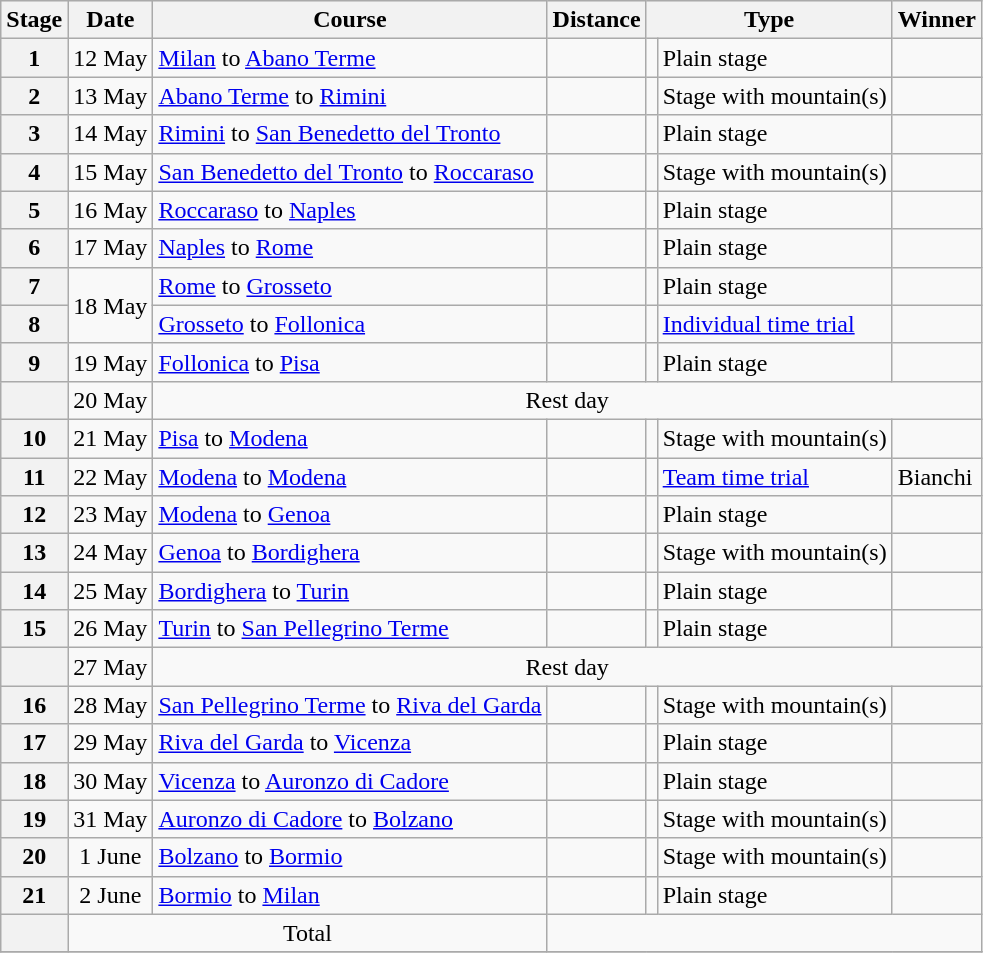<table class="wikitable">
<tr style="background:#efefef;">
<th>Stage</th>
<th>Date</th>
<th>Course</th>
<th>Distance</th>
<th colspan="2">Type</th>
<th>Winner</th>
</tr>
<tr>
<th style="text-align:center">1</th>
<td style="text-align:center;">12 May</td>
<td><a href='#'>Milan</a> to <a href='#'>Abano Terme</a></td>
<td style="text-align:center;"></td>
<td style="text-align:center;"></td>
<td>Plain stage</td>
<td></td>
</tr>
<tr>
<th style="text-align:center">2</th>
<td style="text-align:center;">13 May</td>
<td><a href='#'>Abano Terme</a> to <a href='#'>Rimini</a></td>
<td style="text-align:center;"></td>
<td style="text-align:center;"></td>
<td>Stage with mountain(s)</td>
<td></td>
</tr>
<tr>
<th style="text-align:center">3</th>
<td style="text-align:center;">14 May</td>
<td><a href='#'>Rimini</a> to <a href='#'>San Benedetto del Tronto</a></td>
<td style="text-align:center;"></td>
<td style="text-align:center;"></td>
<td>Plain stage</td>
<td></td>
</tr>
<tr>
<th style="text-align:center">4</th>
<td style="text-align:center;">15 May</td>
<td><a href='#'>San Benedetto del Tronto</a> to <a href='#'>Roccaraso</a></td>
<td style="text-align:center;"></td>
<td style="text-align:center;"></td>
<td>Stage with mountain(s)</td>
<td></td>
</tr>
<tr>
<th style="text-align:center">5</th>
<td style="text-align:center;">16 May</td>
<td><a href='#'>Roccaraso</a> to <a href='#'>Naples</a></td>
<td style="text-align:center;"></td>
<td style="text-align:center;"></td>
<td>Plain stage</td>
<td></td>
</tr>
<tr>
<th style="text-align:center">6</th>
<td style="text-align:center;">17 May</td>
<td><a href='#'>Naples</a> to <a href='#'>Rome</a></td>
<td style="text-align:center;"></td>
<td style="text-align:center;"></td>
<td>Plain stage</td>
<td></td>
</tr>
<tr>
<th style="text-align:center">7</th>
<td style="text-align:center;" rowspan="2">18 May</td>
<td><a href='#'>Rome</a> to <a href='#'>Grosseto</a></td>
<td style="text-align:center;"></td>
<td style="text-align:center;"></td>
<td>Plain stage</td>
<td></td>
</tr>
<tr>
<th style="text-align:center">8</th>
<td><a href='#'>Grosseto</a> to <a href='#'>Follonica</a></td>
<td style="text-align:center;"></td>
<td style="text-align:center;"></td>
<td><a href='#'>Individual time trial</a></td>
<td></td>
</tr>
<tr>
<th style="text-align:center">9</th>
<td style="text-align:center;">19 May</td>
<td><a href='#'>Follonica</a> to <a href='#'>Pisa</a></td>
<td style="text-align:center;"></td>
<td style="text-align:center;"></td>
<td>Plain stage</td>
<td></td>
</tr>
<tr>
<th></th>
<td align="center">20 May</td>
<td colspan="6" align=center>Rest day</td>
</tr>
<tr>
<th style="text-align:center">10</th>
<td style="text-align:center;">21 May</td>
<td><a href='#'>Pisa</a> to <a href='#'>Modena</a></td>
<td style="text-align:center;"></td>
<td style="text-align:center;"></td>
<td>Stage with mountain(s)</td>
<td></td>
</tr>
<tr>
<th style="text-align:center">11</th>
<td style="text-align:center;">22 May</td>
<td><a href='#'>Modena</a> to <a href='#'>Modena</a></td>
<td style="text-align:center;"></td>
<td style="text-align:center;"></td>
<td><a href='#'>Team time trial</a></td>
<td>Bianchi</td>
</tr>
<tr>
<th style="text-align:center">12</th>
<td style="text-align:center;">23 May</td>
<td><a href='#'>Modena</a> to <a href='#'>Genoa</a></td>
<td style="text-align:center;"></td>
<td style="text-align:center;"></td>
<td>Plain stage</td>
<td></td>
</tr>
<tr>
<th style="text-align:center">13</th>
<td style="text-align:center;">24 May</td>
<td><a href='#'>Genoa</a> to <a href='#'>Bordighera</a></td>
<td style="text-align:center;"></td>
<td style="text-align:center;"></td>
<td>Stage with mountain(s)</td>
<td></td>
</tr>
<tr>
<th style="text-align:center">14</th>
<td style="text-align:center;">25 May</td>
<td><a href='#'>Bordighera</a> to <a href='#'>Turin</a></td>
<td style="text-align:center;"></td>
<td style="text-align:center;"></td>
<td>Plain stage</td>
<td></td>
</tr>
<tr>
<th style="text-align:center">15</th>
<td style="text-align:center;">26 May</td>
<td><a href='#'>Turin</a> to <a href='#'>San Pellegrino Terme</a></td>
<td style="text-align:center;"></td>
<td style="text-align:center;"></td>
<td>Plain stage</td>
<td></td>
</tr>
<tr>
<th></th>
<td align="center">27 May</td>
<td colspan="6" align=center>Rest day</td>
</tr>
<tr>
<th style="text-align:center">16</th>
<td style="text-align:center;">28 May</td>
<td><a href='#'>San Pellegrino Terme</a> to <a href='#'>Riva del Garda</a></td>
<td style="text-align:center;"></td>
<td style="text-align:center;"></td>
<td>Stage with mountain(s)</td>
<td></td>
</tr>
<tr>
<th style="text-align:center">17</th>
<td style="text-align:center;">29 May</td>
<td><a href='#'>Riva del Garda</a> to <a href='#'>Vicenza</a></td>
<td style="text-align:center;"></td>
<td style="text-align:center;"></td>
<td>Plain stage</td>
<td></td>
</tr>
<tr>
<th style="text-align:center">18</th>
<td style="text-align:center;">30 May</td>
<td><a href='#'>Vicenza</a> to <a href='#'>Auronzo di Cadore</a></td>
<td style="text-align:center;"></td>
<td style="text-align:center;"></td>
<td>Plain stage</td>
<td></td>
</tr>
<tr>
<th style="text-align:center">19</th>
<td style="text-align:center;">31 May</td>
<td><a href='#'>Auronzo di Cadore</a> to <a href='#'>Bolzano</a></td>
<td style="text-align:center;"></td>
<td style="text-align:center;"></td>
<td>Stage with mountain(s)</td>
<td></td>
</tr>
<tr>
<th style="text-align:center">20</th>
<td style="text-align:center;">1 June</td>
<td><a href='#'>Bolzano</a> to <a href='#'>Bormio</a></td>
<td style="text-align:center;"></td>
<td style="text-align:center;"></td>
<td>Stage with mountain(s)</td>
<td></td>
</tr>
<tr>
<th style="text-align:center">21</th>
<td style="text-align:center;">2 June</td>
<td><a href='#'>Bormio</a> to <a href='#'>Milan</a></td>
<td style="text-align:center;"></td>
<td style="text-align:center;"></td>
<td>Plain stage</td>
<td></td>
</tr>
<tr>
<th></th>
<td colspan="2" align=center>Total</td>
<td colspan="5" align="center"></td>
</tr>
<tr>
</tr>
</table>
